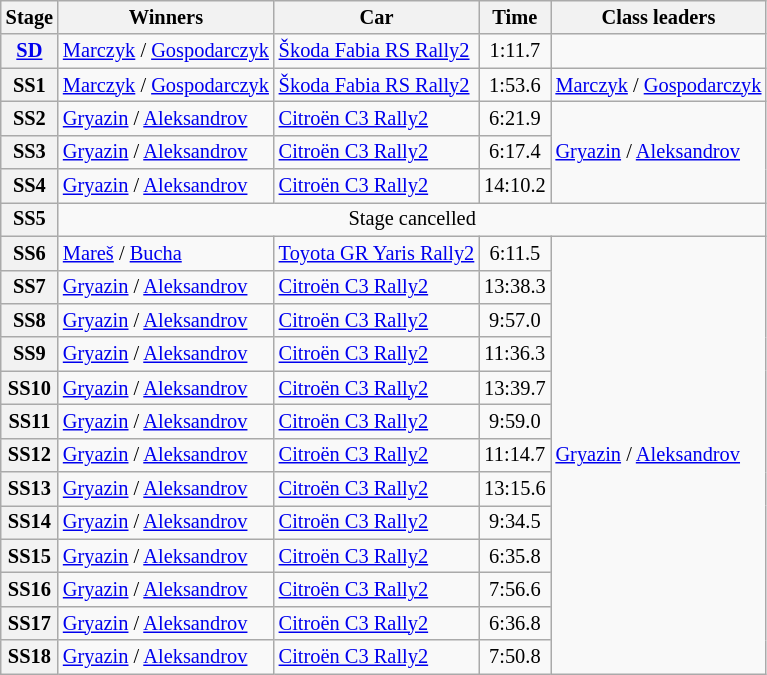<table class="wikitable" style="font-size:85%">
<tr>
<th>Stage</th>
<th>Winners</th>
<th>Car</th>
<th>Time</th>
<th>Class leaders</th>
</tr>
<tr>
<th><a href='#'>SD</a></th>
<td><a href='#'>Marczyk</a> / <a href='#'>Gospodarczyk</a></td>
<td><a href='#'>Škoda Fabia RS Rally2</a></td>
<td align="center">1:11.7</td>
<td></td>
</tr>
<tr>
<th>SS1</th>
<td><a href='#'>Marczyk</a> / <a href='#'>Gospodarczyk</a></td>
<td><a href='#'>Škoda Fabia RS Rally2</a></td>
<td align="center">1:53.6</td>
<td><a href='#'>Marczyk</a> / <a href='#'>Gospodarczyk</a></td>
</tr>
<tr>
<th>SS2</th>
<td><a href='#'>Gryazin</a> / <a href='#'>Aleksandrov</a></td>
<td><a href='#'>Citroën C3 Rally2</a></td>
<td align="center">6:21.9</td>
<td rowspan="3"><a href='#'>Gryazin</a> / <a href='#'>Aleksandrov</a></td>
</tr>
<tr>
<th>SS3</th>
<td><a href='#'>Gryazin</a> / <a href='#'>Aleksandrov</a></td>
<td><a href='#'>Citroën C3 Rally2</a></td>
<td align="center">6:17.4</td>
</tr>
<tr>
<th>SS4</th>
<td><a href='#'>Gryazin</a> / <a href='#'>Aleksandrov</a></td>
<td><a href='#'>Citroën C3 Rally2</a></td>
<td align="center">14:10.2</td>
</tr>
<tr>
<th>SS5</th>
<td align="center" colspan="4">Stage cancelled</td>
</tr>
<tr>
<th>SS6</th>
<td><a href='#'>Mareš</a> / <a href='#'>Bucha</a></td>
<td><a href='#'>Toyota GR Yaris Rally2</a></td>
<td align="center">6:11.5</td>
<td rowspan="13"><a href='#'>Gryazin</a> / <a href='#'>Aleksandrov</a></td>
</tr>
<tr>
<th>SS7</th>
<td><a href='#'>Gryazin</a> / <a href='#'>Aleksandrov</a></td>
<td><a href='#'>Citroën C3 Rally2</a></td>
<td align="center">13:38.3</td>
</tr>
<tr>
<th>SS8</th>
<td><a href='#'>Gryazin</a> / <a href='#'>Aleksandrov</a></td>
<td><a href='#'>Citroën C3 Rally2</a></td>
<td align="center">9:57.0</td>
</tr>
<tr>
<th>SS9</th>
<td><a href='#'>Gryazin</a> / <a href='#'>Aleksandrov</a></td>
<td><a href='#'>Citroën C3 Rally2</a></td>
<td align="center">11:36.3</td>
</tr>
<tr>
<th>SS10</th>
<td><a href='#'>Gryazin</a> / <a href='#'>Aleksandrov</a></td>
<td><a href='#'>Citroën C3 Rally2</a></td>
<td align="center">13:39.7</td>
</tr>
<tr>
<th>SS11</th>
<td><a href='#'>Gryazin</a> / <a href='#'>Aleksandrov</a></td>
<td><a href='#'>Citroën C3 Rally2</a></td>
<td align="center">9:59.0</td>
</tr>
<tr>
<th>SS12</th>
<td><a href='#'>Gryazin</a> / <a href='#'>Aleksandrov</a></td>
<td><a href='#'>Citroën C3 Rally2</a></td>
<td align="center">11:14.7</td>
</tr>
<tr>
<th>SS13</th>
<td><a href='#'>Gryazin</a> / <a href='#'>Aleksandrov</a></td>
<td><a href='#'>Citroën C3 Rally2</a></td>
<td align="center">13:15.6</td>
</tr>
<tr>
<th>SS14</th>
<td><a href='#'>Gryazin</a> / <a href='#'>Aleksandrov</a></td>
<td><a href='#'>Citroën C3 Rally2</a></td>
<td align="center">9:34.5</td>
</tr>
<tr>
<th>SS15</th>
<td><a href='#'>Gryazin</a> / <a href='#'>Aleksandrov</a></td>
<td><a href='#'>Citroën C3 Rally2</a></td>
<td align="center">6:35.8</td>
</tr>
<tr>
<th>SS16</th>
<td><a href='#'>Gryazin</a> / <a href='#'>Aleksandrov</a></td>
<td><a href='#'>Citroën C3 Rally2</a></td>
<td align="center">7:56.6</td>
</tr>
<tr>
<th>SS17</th>
<td><a href='#'>Gryazin</a> / <a href='#'>Aleksandrov</a></td>
<td><a href='#'>Citroën C3 Rally2</a></td>
<td align="center">6:36.8</td>
</tr>
<tr>
<th>SS18</th>
<td><a href='#'>Gryazin</a> / <a href='#'>Aleksandrov</a></td>
<td><a href='#'>Citroën C3 Rally2</a></td>
<td align="center">7:50.8</td>
</tr>
</table>
